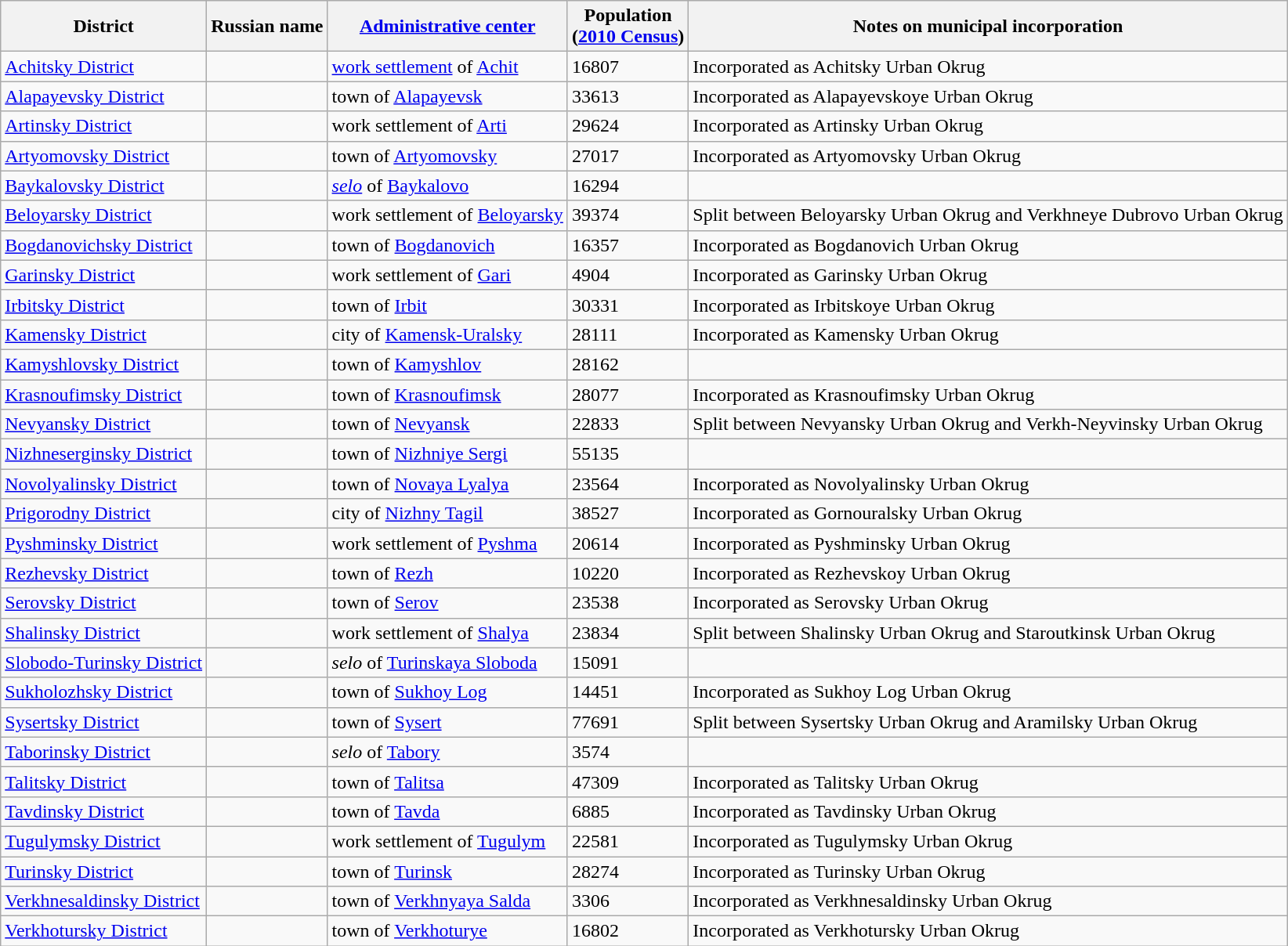<table class="wikitable sortable">
<tr>
<th>District</th>
<th>Russian name</th>
<th><a href='#'>Administrative center</a></th>
<th>Population<br>(<a href='#'>2010 Census</a>)</th>
<th class="unsortable">Notes on municipal incorporation</th>
</tr>
<tr>
<td><a href='#'>Achitsky District</a></td>
<td></td>
<td><a href='#'>work settlement</a> of <a href='#'>Achit</a></td>
<td>16807</td>
<td>Incorporated as Achitsky Urban Okrug</td>
</tr>
<tr>
<td><a href='#'>Alapayevsky District</a></td>
<td></td>
<td>town of <a href='#'>Alapayevsk</a></td>
<td>33613</td>
<td>Incorporated as Alapayevskoye Urban Okrug</td>
</tr>
<tr>
<td><a href='#'>Artinsky District</a></td>
<td></td>
<td>work settlement of <a href='#'>Arti</a></td>
<td>29624</td>
<td>Incorporated as Artinsky Urban Okrug</td>
</tr>
<tr>
<td><a href='#'>Artyomovsky District</a></td>
<td></td>
<td>town of <a href='#'>Artyomovsky</a></td>
<td>27017</td>
<td>Incorporated as Artyomovsky Urban Okrug</td>
</tr>
<tr>
<td><a href='#'>Baykalovsky District</a></td>
<td></td>
<td><em><a href='#'>selo</a></em> of <a href='#'>Baykalovo</a></td>
<td>16294</td>
<td></td>
</tr>
<tr>
<td><a href='#'>Beloyarsky District</a></td>
<td></td>
<td>work settlement of <a href='#'>Beloyarsky</a></td>
<td>39374</td>
<td>Split between Beloyarsky Urban Okrug and Verkhneye Dubrovo Urban Okrug</td>
</tr>
<tr>
<td><a href='#'>Bogdanovichsky District</a></td>
<td></td>
<td>town of <a href='#'>Bogdanovich</a></td>
<td>16357</td>
<td>Incorporated as Bogdanovich Urban Okrug</td>
</tr>
<tr>
<td><a href='#'>Garinsky District</a></td>
<td></td>
<td>work settlement of <a href='#'>Gari</a></td>
<td>4904</td>
<td>Incorporated as Garinsky Urban Okrug</td>
</tr>
<tr>
<td><a href='#'>Irbitsky District</a></td>
<td></td>
<td>town of <a href='#'>Irbit</a></td>
<td>30331</td>
<td>Incorporated as Irbitskoye Urban Okrug</td>
</tr>
<tr>
<td><a href='#'>Kamensky District</a></td>
<td></td>
<td>city of <a href='#'>Kamensk-Uralsky</a></td>
<td>28111</td>
<td>Incorporated as Kamensky Urban Okrug</td>
</tr>
<tr>
<td><a href='#'>Kamyshlovsky District</a></td>
<td></td>
<td>town of <a href='#'>Kamyshlov</a></td>
<td>28162</td>
<td></td>
</tr>
<tr>
<td><a href='#'>Krasnoufimsky District</a></td>
<td></td>
<td>town of <a href='#'>Krasnoufimsk</a></td>
<td>28077</td>
<td>Incorporated as Krasnoufimsky Urban Okrug</td>
</tr>
<tr>
<td><a href='#'>Nevyansky District</a></td>
<td></td>
<td>town of <a href='#'>Nevyansk</a></td>
<td>22833</td>
<td>Split between Nevyansky Urban Okrug and Verkh-Neyvinsky Urban Okrug</td>
</tr>
<tr>
<td><a href='#'>Nizhneserginsky District</a></td>
<td></td>
<td>town of <a href='#'>Nizhniye Sergi</a></td>
<td>55135</td>
<td></td>
</tr>
<tr>
<td><a href='#'>Novolyalinsky District</a></td>
<td></td>
<td>town of <a href='#'>Novaya Lyalya</a></td>
<td>23564</td>
<td>Incorporated as Novolyalinsky Urban Okrug</td>
</tr>
<tr>
<td><a href='#'>Prigorodny District</a></td>
<td></td>
<td>city of <a href='#'>Nizhny Tagil</a></td>
<td>38527</td>
<td>Incorporated as Gornouralsky Urban Okrug</td>
</tr>
<tr>
<td><a href='#'>Pyshminsky District</a></td>
<td></td>
<td>work settlement of <a href='#'>Pyshma</a></td>
<td>20614</td>
<td>Incorporated as Pyshminsky Urban Okrug</td>
</tr>
<tr>
<td><a href='#'>Rezhevsky District</a></td>
<td></td>
<td>town of <a href='#'>Rezh</a></td>
<td>10220</td>
<td>Incorporated as Rezhevskoy Urban Okrug</td>
</tr>
<tr>
<td><a href='#'>Serovsky District</a></td>
<td></td>
<td>town of <a href='#'>Serov</a></td>
<td>23538</td>
<td>Incorporated as Serovsky Urban Okrug</td>
</tr>
<tr>
<td><a href='#'>Shalinsky District</a></td>
<td></td>
<td>work settlement of <a href='#'>Shalya</a></td>
<td>23834</td>
<td>Split between Shalinsky Urban Okrug and Staroutkinsk Urban Okrug</td>
</tr>
<tr>
<td><a href='#'>Slobodo-Turinsky District</a></td>
<td></td>
<td><em>selo</em> of <a href='#'>Turinskaya Sloboda</a></td>
<td>15091</td>
<td></td>
</tr>
<tr>
<td><a href='#'>Sukholozhsky District</a></td>
<td></td>
<td>town of <a href='#'>Sukhoy Log</a></td>
<td>14451</td>
<td>Incorporated as Sukhoy Log Urban Okrug</td>
</tr>
<tr>
<td><a href='#'>Sysertsky District</a></td>
<td></td>
<td>town of <a href='#'>Sysert</a></td>
<td>77691</td>
<td>Split between Sysertsky Urban Okrug and Aramilsky Urban Okrug</td>
</tr>
<tr>
<td><a href='#'>Taborinsky District</a></td>
<td></td>
<td><em>selo</em> of <a href='#'>Tabory</a></td>
<td>3574</td>
<td></td>
</tr>
<tr>
<td><a href='#'>Talitsky District</a></td>
<td></td>
<td>town of <a href='#'>Talitsa</a></td>
<td>47309</td>
<td>Incorporated as Talitsky Urban Okrug</td>
</tr>
<tr>
<td><a href='#'>Tavdinsky District</a></td>
<td></td>
<td>town of <a href='#'>Tavda</a></td>
<td>6885</td>
<td>Incorporated as Tavdinsky Urban Okrug</td>
</tr>
<tr>
<td><a href='#'>Tugulymsky District</a></td>
<td></td>
<td>work settlement of <a href='#'>Tugulym</a></td>
<td>22581</td>
<td>Incorporated as Tugulymsky Urban Okrug</td>
</tr>
<tr>
<td><a href='#'>Turinsky District</a></td>
<td></td>
<td>town of <a href='#'>Turinsk</a></td>
<td>28274</td>
<td>Incorporated as Turinsky Urban Okrug</td>
</tr>
<tr>
<td><a href='#'>Verkhnesaldinsky District</a></td>
<td></td>
<td>town of <a href='#'>Verkhnyaya Salda</a></td>
<td>3306</td>
<td>Incorporated as Verkhnesaldinsky Urban Okrug</td>
</tr>
<tr>
<td><a href='#'>Verkhotursky District</a></td>
<td></td>
<td>town of <a href='#'>Verkhoturye</a></td>
<td>16802</td>
<td>Incorporated as Verkhotursky Urban Okrug</td>
</tr>
</table>
